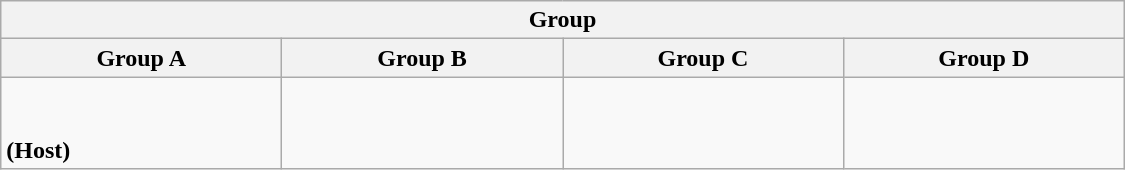<table class="wikitable" width=750>
<tr>
<th colspan="4">Group</th>
</tr>
<tr>
<th width=25%>Group A</th>
<th width=25%>Group B</th>
<th width=25%>Group C</th>
<th width=25%>Group D</th>
</tr>
<tr>
<td><br><br>
 <strong>(Host)</strong><br>
</td>
<td><br> <br>
 <br>
</td>
<td><br> <br>
 <br>
</td>
<td><br> <br>
 <br>
</td>
</tr>
</table>
